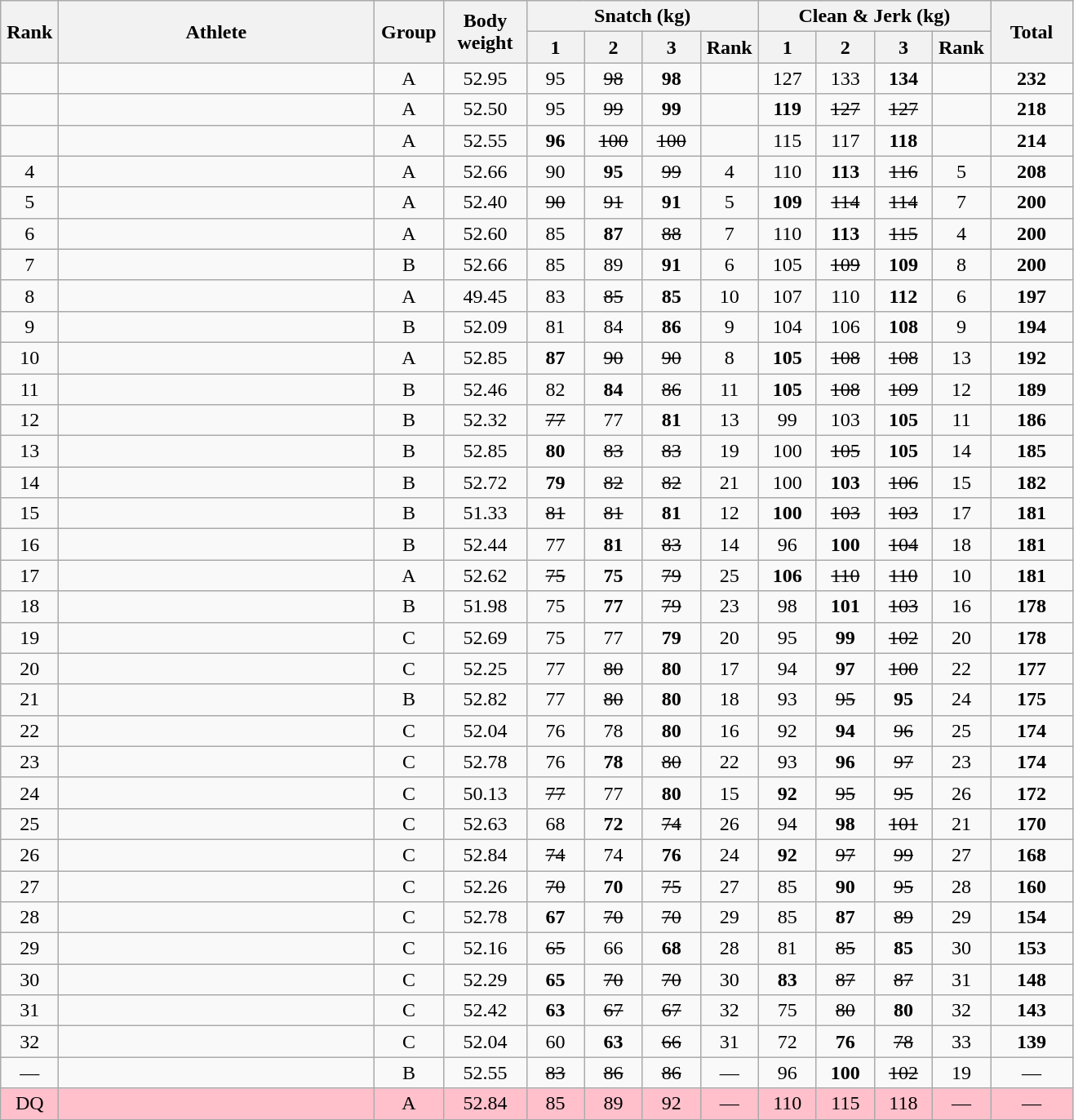<table class = "wikitable" style="text-align:center;">
<tr>
<th rowspan=2 width=40>Rank</th>
<th rowspan=2 width=250>Athlete</th>
<th rowspan=2 width=50>Group</th>
<th rowspan=2 width=60>Body weight</th>
<th colspan=4>Snatch (kg)</th>
<th colspan=4>Clean & Jerk (kg)</th>
<th rowspan=2 width=60>Total</th>
</tr>
<tr>
<th width=40>1</th>
<th width=40>2</th>
<th width=40>3</th>
<th width=40>Rank</th>
<th width=40>1</th>
<th width=40>2</th>
<th width=40>3</th>
<th width=40>Rank</th>
</tr>
<tr>
<td></td>
<td align=left></td>
<td>A</td>
<td>52.95</td>
<td>95</td>
<td><s>98</s></td>
<td><strong>98</strong></td>
<td></td>
<td>127</td>
<td>133</td>
<td><strong>134</strong></td>
<td></td>
<td><strong>232</strong></td>
</tr>
<tr>
<td></td>
<td align=left></td>
<td>A</td>
<td>52.50</td>
<td>95</td>
<td><s>99</s></td>
<td><strong>99</strong></td>
<td></td>
<td><strong>119</strong></td>
<td><s>127</s></td>
<td><s>127</s></td>
<td></td>
<td><strong>218</strong></td>
</tr>
<tr>
<td></td>
<td align=left></td>
<td>A</td>
<td>52.55</td>
<td><strong>96</strong></td>
<td><s>100</s></td>
<td><s>100</s></td>
<td></td>
<td>115</td>
<td>117</td>
<td><strong>118</strong></td>
<td></td>
<td><strong>214</strong></td>
</tr>
<tr>
<td>4</td>
<td align=left></td>
<td>A</td>
<td>52.66</td>
<td>90</td>
<td><strong>95</strong></td>
<td><s>99</s></td>
<td>4</td>
<td>110</td>
<td><strong>113</strong></td>
<td><s>116</s></td>
<td>5</td>
<td><strong>208</strong></td>
</tr>
<tr>
<td>5</td>
<td align=left></td>
<td>A</td>
<td>52.40</td>
<td><s>90</s></td>
<td><s>91</s></td>
<td><strong>91</strong></td>
<td>5</td>
<td><strong>109</strong></td>
<td><s>114</s></td>
<td><s>114</s></td>
<td>7</td>
<td><strong>200</strong></td>
</tr>
<tr>
<td>6</td>
<td align=left></td>
<td>A</td>
<td>52.60</td>
<td>85</td>
<td><strong>87</strong></td>
<td><s>88</s></td>
<td>7</td>
<td>110</td>
<td><strong>113</strong></td>
<td><s>115</s></td>
<td>4</td>
<td><strong>200</strong></td>
</tr>
<tr>
<td>7</td>
<td align=left></td>
<td>B</td>
<td>52.66</td>
<td>85</td>
<td>89</td>
<td><strong>91</strong></td>
<td>6</td>
<td>105</td>
<td><s>109</s></td>
<td><strong>109</strong></td>
<td>8</td>
<td><strong>200</strong></td>
</tr>
<tr>
<td>8</td>
<td align=left></td>
<td>A</td>
<td>49.45</td>
<td>83</td>
<td><s>85</s></td>
<td><strong>85</strong></td>
<td>10</td>
<td>107</td>
<td>110</td>
<td><strong>112</strong></td>
<td>6</td>
<td><strong>197</strong></td>
</tr>
<tr>
<td>9</td>
<td align=left></td>
<td>B</td>
<td>52.09</td>
<td>81</td>
<td>84</td>
<td><strong>86</strong></td>
<td>9</td>
<td>104</td>
<td>106</td>
<td><strong>108</strong></td>
<td>9</td>
<td><strong>194</strong></td>
</tr>
<tr>
<td>10</td>
<td align=left></td>
<td>A</td>
<td>52.85</td>
<td><strong>87</strong></td>
<td><s>90</s></td>
<td><s>90</s></td>
<td>8</td>
<td><strong>105</strong></td>
<td><s>108</s></td>
<td><s>108</s></td>
<td>13</td>
<td><strong>192</strong></td>
</tr>
<tr>
<td>11</td>
<td align=left></td>
<td>B</td>
<td>52.46</td>
<td>82</td>
<td><strong>84</strong></td>
<td><s>86</s></td>
<td>11</td>
<td><strong>105</strong></td>
<td><s>108</s></td>
<td><s>109</s></td>
<td>12</td>
<td><strong>189</strong></td>
</tr>
<tr>
<td>12</td>
<td align=left></td>
<td>B</td>
<td>52.32</td>
<td><s>77</s></td>
<td>77</td>
<td><strong>81</strong></td>
<td>13</td>
<td>99</td>
<td>103</td>
<td><strong>105</strong></td>
<td>11</td>
<td><strong>186</strong></td>
</tr>
<tr>
<td>13</td>
<td align=left></td>
<td>B</td>
<td>52.85</td>
<td><strong>80</strong></td>
<td><s>83</s></td>
<td><s>83</s></td>
<td>19</td>
<td>100</td>
<td><s>105</s></td>
<td><strong>105</strong></td>
<td>14</td>
<td><strong>185</strong></td>
</tr>
<tr>
<td>14</td>
<td align=left></td>
<td>B</td>
<td>52.72</td>
<td><strong>79</strong></td>
<td><s>82</s></td>
<td><s>82</s></td>
<td>21</td>
<td>100</td>
<td><strong>103</strong></td>
<td><s>106</s></td>
<td>15</td>
<td><strong>182</strong></td>
</tr>
<tr>
<td>15</td>
<td align=left></td>
<td>B</td>
<td>51.33</td>
<td><s>81</s></td>
<td><s>81</s></td>
<td><strong>81</strong></td>
<td>12</td>
<td><strong>100</strong></td>
<td><s>103</s></td>
<td><s>103</s></td>
<td>17</td>
<td><strong>181</strong></td>
</tr>
<tr>
<td>16</td>
<td align=left></td>
<td>B</td>
<td>52.44</td>
<td>77</td>
<td><strong>81</strong></td>
<td><s>83</s></td>
<td>14</td>
<td>96</td>
<td><strong>100</strong></td>
<td><s>104</s></td>
<td>18</td>
<td><strong>181</strong></td>
</tr>
<tr>
<td>17</td>
<td align=left></td>
<td>A</td>
<td>52.62</td>
<td><s>75</s></td>
<td><strong>75</strong></td>
<td><s>79</s></td>
<td>25</td>
<td><strong>106</strong></td>
<td><s>110</s></td>
<td><s>110</s></td>
<td>10</td>
<td><strong>181</strong></td>
</tr>
<tr>
<td>18</td>
<td align=left></td>
<td>B</td>
<td>51.98</td>
<td>75</td>
<td><strong>77</strong></td>
<td><s>79</s></td>
<td>23</td>
<td>98</td>
<td><strong>101</strong></td>
<td><s>103</s></td>
<td>16</td>
<td><strong>178</strong></td>
</tr>
<tr>
<td>19</td>
<td align=left></td>
<td>C</td>
<td>52.69</td>
<td>75</td>
<td>77</td>
<td><strong>79</strong></td>
<td>20</td>
<td>95</td>
<td><strong>99</strong></td>
<td><s>102</s></td>
<td>20</td>
<td><strong>178</strong></td>
</tr>
<tr>
<td>20</td>
<td align=left></td>
<td>C</td>
<td>52.25</td>
<td>77</td>
<td><s>80</s></td>
<td><strong>80</strong></td>
<td>17</td>
<td>94</td>
<td><strong>97</strong></td>
<td><s>100</s></td>
<td>22</td>
<td><strong>177</strong></td>
</tr>
<tr>
<td>21</td>
<td align=left></td>
<td>B</td>
<td>52.82</td>
<td>77</td>
<td><s>80</s></td>
<td><strong>80</strong></td>
<td>18</td>
<td>93</td>
<td><s>95</s></td>
<td><strong>95</strong></td>
<td>24</td>
<td><strong>175</strong></td>
</tr>
<tr>
<td>22</td>
<td align=left></td>
<td>C</td>
<td>52.04</td>
<td>76</td>
<td>78</td>
<td><strong>80</strong></td>
<td>16</td>
<td>92</td>
<td><strong>94</strong></td>
<td><s>96</s></td>
<td>25</td>
<td><strong>174</strong></td>
</tr>
<tr>
<td>23</td>
<td align=left></td>
<td>C</td>
<td>52.78</td>
<td>76</td>
<td><strong>78</strong></td>
<td><s>80</s></td>
<td>22</td>
<td>93</td>
<td><strong>96</strong></td>
<td><s>97</s></td>
<td>23</td>
<td><strong>174</strong></td>
</tr>
<tr>
<td>24</td>
<td align=left></td>
<td>C</td>
<td>50.13</td>
<td><s>77</s></td>
<td>77</td>
<td><strong>80</strong></td>
<td>15</td>
<td><strong>92</strong></td>
<td><s>95</s></td>
<td><s>95</s></td>
<td>26</td>
<td><strong>172</strong></td>
</tr>
<tr>
<td>25</td>
<td align=left></td>
<td>C</td>
<td>52.63</td>
<td>68</td>
<td><strong>72</strong></td>
<td><s>74</s></td>
<td>26</td>
<td>94</td>
<td><strong>98</strong></td>
<td><s>101</s></td>
<td>21</td>
<td><strong>170</strong></td>
</tr>
<tr>
<td>26</td>
<td align=left></td>
<td>C</td>
<td>52.84</td>
<td><s>74</s></td>
<td>74</td>
<td><strong>76</strong></td>
<td>24</td>
<td><strong>92</strong></td>
<td><s>97</s></td>
<td><s>99</s></td>
<td>27</td>
<td><strong>168</strong></td>
</tr>
<tr>
<td>27</td>
<td align=left></td>
<td>C</td>
<td>52.26</td>
<td><s>70</s></td>
<td><strong>70</strong></td>
<td><s>75</s></td>
<td>27</td>
<td>85</td>
<td><strong>90</strong></td>
<td><s>95</s></td>
<td>28</td>
<td><strong>160</strong></td>
</tr>
<tr>
<td>28</td>
<td align=left></td>
<td>C</td>
<td>52.78</td>
<td><strong>67</strong></td>
<td><s>70</s></td>
<td><s>70</s></td>
<td>29</td>
<td>85</td>
<td><strong>87</strong></td>
<td><s>89</s></td>
<td>29</td>
<td><strong>154</strong></td>
</tr>
<tr>
<td>29</td>
<td align=left></td>
<td>C</td>
<td>52.16</td>
<td><s>65</s></td>
<td>66</td>
<td><strong>68</strong></td>
<td>28</td>
<td>81</td>
<td><s>85</s></td>
<td><strong>85</strong></td>
<td>30</td>
<td><strong>153</strong></td>
</tr>
<tr>
<td>30</td>
<td align=left></td>
<td>C</td>
<td>52.29</td>
<td><strong>65</strong></td>
<td><s>70</s></td>
<td><s>70</s></td>
<td>30</td>
<td><strong>83</strong></td>
<td><s>87</s></td>
<td><s>87</s></td>
<td>31</td>
<td><strong>148</strong></td>
</tr>
<tr>
<td>31</td>
<td align=left></td>
<td>C</td>
<td>52.42</td>
<td><strong>63</strong></td>
<td><s>67</s></td>
<td><s>67</s></td>
<td>32</td>
<td>75</td>
<td><s>80</s></td>
<td><strong>80</strong></td>
<td>32</td>
<td><strong>143</strong></td>
</tr>
<tr>
<td>32</td>
<td align=left></td>
<td>C</td>
<td>52.04</td>
<td>60</td>
<td><strong>63</strong></td>
<td><s>66</s></td>
<td>31</td>
<td>72</td>
<td><strong>76</strong></td>
<td><s>78</s></td>
<td>33</td>
<td><strong>139</strong></td>
</tr>
<tr>
<td>—</td>
<td align=left></td>
<td>B</td>
<td>52.55</td>
<td><s>83</s></td>
<td><s>86</s></td>
<td><s>86</s></td>
<td>—</td>
<td>96</td>
<td><strong>100</strong></td>
<td><s>102</s></td>
<td>19</td>
<td>—</td>
</tr>
<tr bgcolor=pink>
<td>DQ</td>
<td align=left></td>
<td>A</td>
<td>52.84</td>
<td>85</td>
<td>89</td>
<td>92</td>
<td>—</td>
<td>110</td>
<td>115</td>
<td>118</td>
<td>—</td>
<td>—</td>
</tr>
</table>
